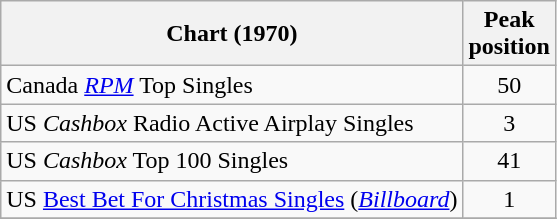<table class="wikitable">
<tr>
<th>Chart (1970)</th>
<th>Peak<br>position</th>
</tr>
<tr>
<td>Canada <em><a href='#'>RPM</a></em> Top Singles</td>
<td style="text-align:center;">50</td>
</tr>
<tr>
<td>US <em>Cashbox</em> Radio Active Airplay Singles</td>
<td style="text-align:center;">3</td>
</tr>
<tr>
<td>US <em>Cashbox</em> Top 100 Singles</td>
<td style="text-align:center;">41</td>
</tr>
<tr>
<td>US <a href='#'>Best Bet For Christmas Singles</a> (<em><a href='#'>Billboard</a></em>)</td>
<td style="text-align:center;">1</td>
</tr>
<tr>
</tr>
</table>
